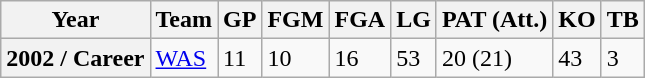<table class="wikitable">
<tr>
<th>Year</th>
<th>Team</th>
<th>GP</th>
<th>FGM</th>
<th>FGA</th>
<th>LG</th>
<th>PAT (Att.)</th>
<th>KO</th>
<th>TB</th>
</tr>
<tr>
<th>2002 / Career</th>
<td><a href='#'>WAS</a></td>
<td>11</td>
<td>10</td>
<td>16</td>
<td>53</td>
<td>20 (21)</td>
<td>43</td>
<td>3</td>
</tr>
</table>
